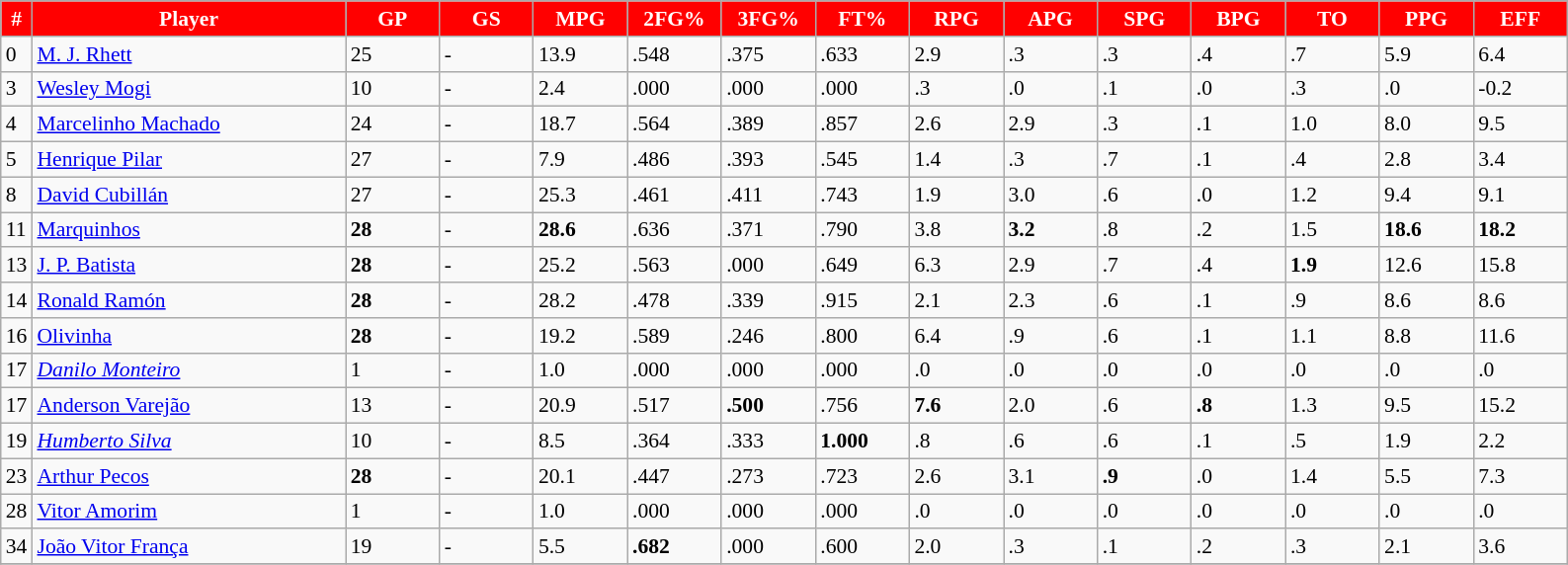<table class="wikitable sortable" style="font-size: 90%">
<tr>
<th style="background:red; color:white;" width="2%">#</th>
<th style="background:red; color:white;">Player</th>
<th style="background:red; color:white;" width="6%">GP</th>
<th style="background:red; color:white;" width="6%">GS</th>
<th style="background:red; color:white;" width="6%">MPG</th>
<th style="background:red; color:white;" width="6%">2FG%</th>
<th style="background:red; color:white;" width="6%">3FG%</th>
<th style="background:red; color:white;" width="6%">FT%</th>
<th style="background:red; color:white;" width="6%">RPG</th>
<th style="background:red; color:white;" width="6%">APG</th>
<th style="background:red; color:white;" width="6%">SPG</th>
<th style="background:red; color:white;" width="6%">BPG</th>
<th style="background:red; color:white;" width="6%">TO</th>
<th style="background:red; color:white;" width="6%">PPG</th>
<th style="background:red; color:white;" width="6%">EFF</th>
</tr>
<tr>
<td>0</td>
<td> <a href='#'>M. J. Rhett</a></td>
<td>25</td>
<td>-</td>
<td>13.9</td>
<td>.548</td>
<td>.375</td>
<td>.633</td>
<td>2.9</td>
<td>.3</td>
<td>.3</td>
<td>.4</td>
<td>.7</td>
<td>5.9</td>
<td>6.4</td>
</tr>
<tr>
<td>3</td>
<td> <a href='#'>Wesley Mogi</a></td>
<td>10</td>
<td>-</td>
<td>2.4</td>
<td>.000</td>
<td>.000</td>
<td>.000</td>
<td>.3</td>
<td>.0</td>
<td>.1</td>
<td>.0</td>
<td>.3</td>
<td>.0</td>
<td>-0.2</td>
</tr>
<tr>
<td>4</td>
<td> <a href='#'>Marcelinho Machado</a></td>
<td>24</td>
<td>-</td>
<td>18.7</td>
<td>.564</td>
<td>.389</td>
<td>.857</td>
<td>2.6</td>
<td>2.9</td>
<td>.3</td>
<td>.1</td>
<td>1.0</td>
<td>8.0</td>
<td>9.5</td>
</tr>
<tr>
<td>5</td>
<td> <a href='#'>Henrique Pilar</a></td>
<td>27</td>
<td>-</td>
<td>7.9</td>
<td>.486</td>
<td>.393</td>
<td>.545</td>
<td>1.4</td>
<td>.3</td>
<td>.7</td>
<td>.1</td>
<td>.4</td>
<td>2.8</td>
<td>3.4</td>
</tr>
<tr>
<td>8</td>
<td> <a href='#'>David Cubillán</a></td>
<td>27</td>
<td>-</td>
<td>25.3</td>
<td>.461</td>
<td>.411</td>
<td>.743</td>
<td>1.9</td>
<td>3.0</td>
<td>.6</td>
<td>.0</td>
<td>1.2</td>
<td>9.4</td>
<td>9.1</td>
</tr>
<tr>
<td>11</td>
<td> <a href='#'>Marquinhos</a></td>
<td><strong>28</strong></td>
<td>-</td>
<td><strong>28.6</strong></td>
<td>.636</td>
<td>.371</td>
<td>.790</td>
<td>3.8</td>
<td><strong>3.2</strong></td>
<td>.8</td>
<td>.2</td>
<td>1.5</td>
<td><strong>18.6</strong></td>
<td><strong>18.2</strong></td>
</tr>
<tr>
<td>13</td>
<td> <a href='#'>J. P. Batista</a></td>
<td><strong>28</strong></td>
<td>-</td>
<td>25.2</td>
<td>.563</td>
<td>.000</td>
<td>.649</td>
<td>6.3</td>
<td>2.9</td>
<td>.7</td>
<td>.4</td>
<td><strong>1.9</strong></td>
<td>12.6</td>
<td>15.8</td>
</tr>
<tr>
<td>14</td>
<td> <a href='#'>Ronald Ramón</a></td>
<td><strong>28</strong></td>
<td>-</td>
<td>28.2</td>
<td>.478</td>
<td>.339</td>
<td>.915</td>
<td>2.1</td>
<td>2.3</td>
<td>.6</td>
<td>.1</td>
<td>.9</td>
<td>8.6</td>
<td>8.6</td>
</tr>
<tr>
<td>16</td>
<td> <a href='#'>Olivinha</a></td>
<td><strong>28</strong></td>
<td>-</td>
<td>19.2</td>
<td>.589</td>
<td>.246</td>
<td>.800</td>
<td>6.4</td>
<td>.9</td>
<td>.6</td>
<td>.1</td>
<td>1.1</td>
<td>8.8</td>
<td>11.6</td>
</tr>
<tr>
<td>17</td>
<td> <em><a href='#'>Danilo Monteiro</a></em></td>
<td>1</td>
<td>-</td>
<td>1.0</td>
<td>.000</td>
<td>.000</td>
<td>.000</td>
<td>.0</td>
<td>.0</td>
<td>.0</td>
<td>.0</td>
<td>.0</td>
<td>.0</td>
<td>.0</td>
</tr>
<tr>
<td>17</td>
<td> <a href='#'>Anderson Varejão</a></td>
<td>13</td>
<td>-</td>
<td>20.9</td>
<td>.517</td>
<td><strong>.500</strong></td>
<td>.756</td>
<td><strong>7.6</strong></td>
<td>2.0</td>
<td>.6</td>
<td><strong>.8</strong></td>
<td>1.3</td>
<td>9.5</td>
<td>15.2</td>
</tr>
<tr>
<td>19</td>
<td> <em><a href='#'>Humberto Silva</a></em></td>
<td>10</td>
<td>-</td>
<td>8.5</td>
<td>.364</td>
<td>.333</td>
<td><strong>1.000</strong></td>
<td>.8</td>
<td>.6</td>
<td>.6</td>
<td>.1</td>
<td>.5</td>
<td>1.9</td>
<td>2.2</td>
</tr>
<tr>
<td>23</td>
<td> <a href='#'>Arthur Pecos</a></td>
<td><strong>28</strong></td>
<td>-</td>
<td>20.1</td>
<td>.447</td>
<td>.273</td>
<td>.723</td>
<td>2.6</td>
<td>3.1</td>
<td><strong>.9</strong></td>
<td>.0</td>
<td>1.4</td>
<td>5.5</td>
<td>7.3</td>
</tr>
<tr>
<td>28</td>
<td> <a href='#'>Vitor Amorim</a></td>
<td>1</td>
<td>-</td>
<td>1.0</td>
<td>.000</td>
<td>.000</td>
<td>.000</td>
<td>.0</td>
<td>.0</td>
<td>.0</td>
<td>.0</td>
<td>.0</td>
<td>.0</td>
<td>.0</td>
</tr>
<tr>
<td>34</td>
<td> <a href='#'>João Vitor França</a></td>
<td>19</td>
<td>-</td>
<td>5.5</td>
<td><strong>.682</strong></td>
<td>.000</td>
<td>.600</td>
<td>2.0</td>
<td>.3</td>
<td>.1</td>
<td>.2</td>
<td>.3</td>
<td>2.1</td>
<td>3.6</td>
</tr>
<tr>
</tr>
</table>
